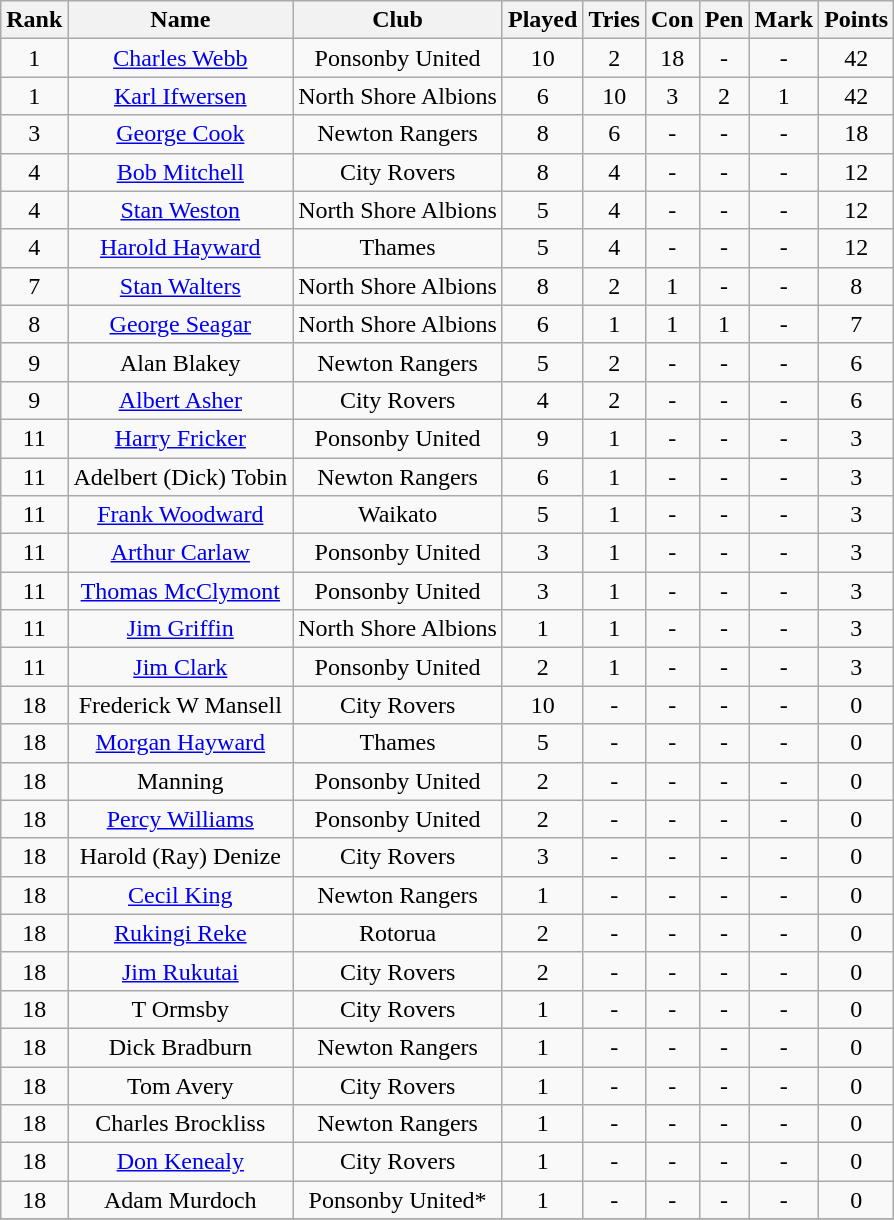<table class="wikitable sortable" style="text-align: center;">
<tr>
<th>Rank</th>
<th>Name</th>
<th>Club</th>
<th>Played</th>
<th>Tries</th>
<th>Con</th>
<th>Pen</th>
<th>Mark</th>
<th>Points</th>
</tr>
<tr>
<td>1</td>
<td><a href='#'>Charles Webb</a></td>
<td>Ponsonby United</td>
<td>10</td>
<td>2</td>
<td>18</td>
<td>-</td>
<td>-</td>
<td>42</td>
</tr>
<tr>
<td>1</td>
<td><a href='#'>Karl Ifwersen</a></td>
<td>North Shore Albions</td>
<td>6</td>
<td>10</td>
<td>3</td>
<td>2</td>
<td>1</td>
<td>42</td>
</tr>
<tr>
<td>3</td>
<td><a href='#'>George Cook</a></td>
<td>Newton Rangers</td>
<td>8</td>
<td>6</td>
<td>-</td>
<td>-</td>
<td>-</td>
<td>18</td>
</tr>
<tr>
<td>4</td>
<td><a href='#'>Bob Mitchell</a></td>
<td>City Rovers</td>
<td>8</td>
<td>4</td>
<td>-</td>
<td>-</td>
<td>-</td>
<td>12</td>
</tr>
<tr>
<td>4</td>
<td><a href='#'>Stan Weston</a></td>
<td>North Shore Albions</td>
<td>5</td>
<td>4</td>
<td>-</td>
<td>-</td>
<td>-</td>
<td>12</td>
</tr>
<tr>
<td>4</td>
<td><a href='#'>Harold Hayward</a></td>
<td>Thames</td>
<td>5</td>
<td>4</td>
<td>-</td>
<td>-</td>
<td>-</td>
<td>12</td>
</tr>
<tr>
<td>7</td>
<td><a href='#'>Stan Walters</a></td>
<td>North Shore Albions</td>
<td>8</td>
<td>2</td>
<td>1</td>
<td>-</td>
<td>-</td>
<td>8</td>
</tr>
<tr>
<td>8</td>
<td><a href='#'>George Seagar</a></td>
<td>North Shore Albions</td>
<td>6</td>
<td>1</td>
<td>1</td>
<td>1</td>
<td>-</td>
<td>7</td>
</tr>
<tr>
<td>9</td>
<td>Alan Blakey</td>
<td>Newton Rangers</td>
<td>5</td>
<td>2</td>
<td>-</td>
<td>-</td>
<td>-</td>
<td>6</td>
</tr>
<tr>
<td>9</td>
<td><a href='#'>Albert Asher</a></td>
<td>City Rovers</td>
<td>4</td>
<td>2</td>
<td>-</td>
<td>-</td>
<td>-</td>
<td>6</td>
</tr>
<tr>
<td>11</td>
<td><a href='#'>Harry Fricker</a></td>
<td>Ponsonby United</td>
<td>9</td>
<td>1</td>
<td>-</td>
<td>-</td>
<td>-</td>
<td>3</td>
</tr>
<tr>
<td>11</td>
<td>Adelbert (Dick) Tobin</td>
<td>Newton Rangers</td>
<td>6</td>
<td>1</td>
<td>-</td>
<td>-</td>
<td>-</td>
<td>3</td>
</tr>
<tr>
<td>11</td>
<td><a href='#'>Frank Woodward</a></td>
<td>Waikato</td>
<td>5</td>
<td>1</td>
<td>-</td>
<td>-</td>
<td>-</td>
<td>3</td>
</tr>
<tr>
<td>11</td>
<td><a href='#'>Arthur Carlaw</a></td>
<td>Ponsonby United</td>
<td>3</td>
<td>1</td>
<td>-</td>
<td>-</td>
<td>-</td>
<td>3</td>
</tr>
<tr>
<td>11</td>
<td><a href='#'>Thomas McClymont</a></td>
<td>Ponsonby United</td>
<td>3</td>
<td>1</td>
<td>-</td>
<td>-</td>
<td>-</td>
<td>3</td>
</tr>
<tr>
<td>11</td>
<td><a href='#'>Jim Griffin</a></td>
<td>North Shore Albions</td>
<td>1</td>
<td>1</td>
<td>-</td>
<td>-</td>
<td>-</td>
<td>3</td>
</tr>
<tr>
<td>11</td>
<td><a href='#'>Jim Clark</a></td>
<td>Ponsonby United</td>
<td>2</td>
<td>1</td>
<td>-</td>
<td>-</td>
<td>-</td>
<td>3</td>
</tr>
<tr>
<td>18</td>
<td>Frederick W Mansell</td>
<td>City Rovers</td>
<td>10</td>
<td>-</td>
<td>-</td>
<td>-</td>
<td>-</td>
<td>0</td>
</tr>
<tr>
<td>18</td>
<td><a href='#'>Morgan Hayward</a></td>
<td>Thames</td>
<td>5</td>
<td>-</td>
<td>-</td>
<td>-</td>
<td>-</td>
<td>0</td>
</tr>
<tr>
<td>18</td>
<td>Manning</td>
<td>Ponsonby United</td>
<td>2</td>
<td>-</td>
<td>-</td>
<td>-</td>
<td>-</td>
<td>0</td>
</tr>
<tr>
<td>18</td>
<td><a href='#'>Percy Williams</a></td>
<td>Ponsonby United</td>
<td>2</td>
<td>-</td>
<td>-</td>
<td>-</td>
<td>-</td>
<td>0</td>
</tr>
<tr>
<td>18</td>
<td>Harold (Ray) Denize</td>
<td>City Rovers</td>
<td>3</td>
<td>-</td>
<td>-</td>
<td>-</td>
<td>-</td>
<td>0</td>
</tr>
<tr>
<td>18</td>
<td><a href='#'>Cecil King</a></td>
<td>Newton Rangers</td>
<td>1</td>
<td>-</td>
<td>-</td>
<td>-</td>
<td>-</td>
<td>0</td>
</tr>
<tr>
<td>18</td>
<td><a href='#'>Rukingi Reke</a></td>
<td>Rotorua</td>
<td>2</td>
<td>-</td>
<td>-</td>
<td>-</td>
<td>-</td>
<td>0</td>
</tr>
<tr>
<td>18</td>
<td><a href='#'>Jim Rukutai</a></td>
<td>City Rovers</td>
<td>2</td>
<td>-</td>
<td>-</td>
<td>-</td>
<td>-</td>
<td>0</td>
</tr>
<tr>
<td>18</td>
<td>T Ormsby</td>
<td>City Rovers</td>
<td>1</td>
<td>-</td>
<td>-</td>
<td>-</td>
<td>-</td>
<td>0</td>
</tr>
<tr>
<td>18</td>
<td>Dick Bradburn</td>
<td>Newton Rangers</td>
<td>1</td>
<td>-</td>
<td>-</td>
<td>-</td>
<td>-</td>
<td>0</td>
</tr>
<tr>
<td>18</td>
<td>Tom Avery</td>
<td>City Rovers</td>
<td>1</td>
<td>-</td>
<td>-</td>
<td>-</td>
<td>-</td>
<td>0</td>
</tr>
<tr>
<td>18</td>
<td>Charles Brockliss</td>
<td>Newton Rangers</td>
<td>1</td>
<td>-</td>
<td>-</td>
<td>-</td>
<td>-</td>
<td>0</td>
</tr>
<tr>
<td>18</td>
<td><a href='#'>Don Kenealy</a></td>
<td>City Rovers</td>
<td>1</td>
<td>-</td>
<td>-</td>
<td>-</td>
<td>-</td>
<td>0</td>
</tr>
<tr>
<td>18</td>
<td>Adam Murdoch</td>
<td>Ponsonby United*</td>
<td>1</td>
<td>-</td>
<td>-</td>
<td>-</td>
<td>-</td>
<td>0</td>
</tr>
<tr>
</tr>
</table>
